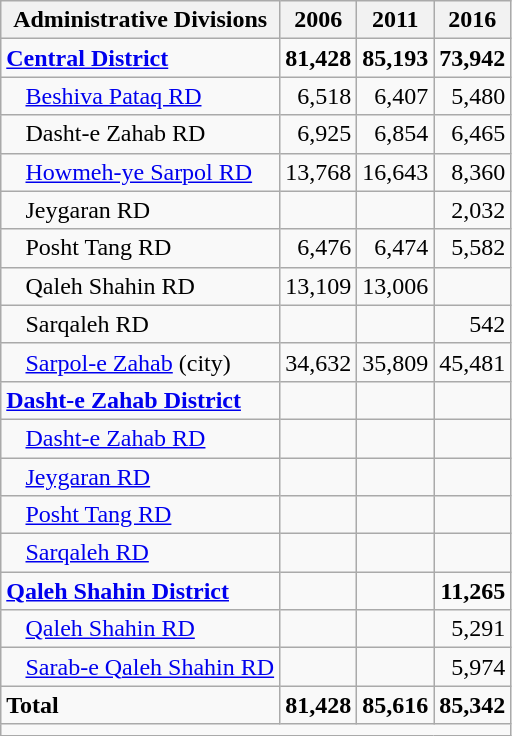<table class="wikitable">
<tr>
<th>Administrative Divisions</th>
<th>2006</th>
<th>2011</th>
<th>2016</th>
</tr>
<tr>
<td><strong><a href='#'>Central District</a></strong></td>
<td style="text-align: right;"><strong>81,428</strong></td>
<td style="text-align: right;"><strong>85,193</strong></td>
<td style="text-align: right;"><strong>73,942</strong></td>
</tr>
<tr>
<td style="padding-left: 1em;"><a href='#'>Beshiva Pataq RD</a></td>
<td style="text-align: right;">6,518</td>
<td style="text-align: right;">6,407</td>
<td style="text-align: right;">5,480</td>
</tr>
<tr>
<td style="padding-left: 1em;">Dasht-e Zahab RD</td>
<td style="text-align: right;">6,925</td>
<td style="text-align: right;">6,854</td>
<td style="text-align: right;">6,465</td>
</tr>
<tr>
<td style="padding-left: 1em;"><a href='#'>Howmeh-ye Sarpol RD</a></td>
<td style="text-align: right;">13,768</td>
<td style="text-align: right;">16,643</td>
<td style="text-align: right;">8,360</td>
</tr>
<tr>
<td style="padding-left: 1em;">Jeygaran RD</td>
<td style="text-align: right;"></td>
<td style="text-align: right;"></td>
<td style="text-align: right;">2,032</td>
</tr>
<tr>
<td style="padding-left: 1em;">Posht Tang RD</td>
<td style="text-align: right;">6,476</td>
<td style="text-align: right;">6,474</td>
<td style="text-align: right;">5,582</td>
</tr>
<tr>
<td style="padding-left: 1em;">Qaleh Shahin RD</td>
<td style="text-align: right;">13,109</td>
<td style="text-align: right;">13,006</td>
<td style="text-align: right;"></td>
</tr>
<tr>
<td style="padding-left: 1em;">Sarqaleh RD</td>
<td style="text-align: right;"></td>
<td style="text-align: right;"></td>
<td style="text-align: right;">542</td>
</tr>
<tr>
<td style="padding-left: 1em;"><a href='#'>Sarpol-e Zahab</a> (city)</td>
<td style="text-align: right;">34,632</td>
<td style="text-align: right;">35,809</td>
<td style="text-align: right;">45,481</td>
</tr>
<tr>
<td><strong><a href='#'>Dasht-e Zahab District</a></strong></td>
<td style="text-align: right;"></td>
<td style="text-align: right;"></td>
<td style="text-align: right;"></td>
</tr>
<tr>
<td style="padding-left: 1em;"><a href='#'>Dasht-e Zahab RD</a></td>
<td style="text-align: right;"></td>
<td style="text-align: right;"></td>
<td style="text-align: right;"></td>
</tr>
<tr>
<td style="padding-left: 1em;"><a href='#'>Jeygaran RD</a></td>
<td style="text-align: right;"></td>
<td style="text-align: right;"></td>
<td style="text-align: right;"></td>
</tr>
<tr>
<td style="padding-left: 1em;"><a href='#'>Posht Tang RD</a></td>
<td style="text-align: right;"></td>
<td style="text-align: right;"></td>
<td style="text-align: right;"></td>
</tr>
<tr>
<td style="padding-left: 1em;"><a href='#'>Sarqaleh RD</a></td>
<td style="text-align: right;"></td>
<td style="text-align: right;"></td>
<td style="text-align: right;"></td>
</tr>
<tr>
<td><strong><a href='#'>Qaleh Shahin District</a></strong></td>
<td style="text-align: right;"></td>
<td style="text-align: right;"></td>
<td style="text-align: right;"><strong>11,265</strong></td>
</tr>
<tr>
<td style="padding-left: 1em;"><a href='#'>Qaleh Shahin RD</a></td>
<td style="text-align: right;"></td>
<td style="text-align: right;"></td>
<td style="text-align: right;">5,291</td>
</tr>
<tr>
<td style="padding-left: 1em;"><a href='#'>Sarab-e Qaleh Shahin RD</a></td>
<td style="text-align: right;"></td>
<td style="text-align: right;"></td>
<td style="text-align: right;">5,974</td>
</tr>
<tr>
<td><strong>Total</strong></td>
<td style="text-align: right;"><strong>81,428</strong></td>
<td style="text-align: right;"><strong>85,616</strong></td>
<td style="text-align: right;"><strong>85,342</strong></td>
</tr>
<tr>
<td colspan=4></td>
</tr>
</table>
